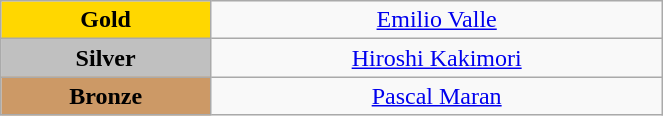<table class="wikitable" style="text-align:center; " width="35%">
<tr>
<td bgcolor="gold"><strong>Gold</strong></td>
<td><a href='#'>Emilio Valle</a><br>  <small><em></em></small></td>
</tr>
<tr>
<td bgcolor="silver"><strong>Silver</strong></td>
<td><a href='#'>Hiroshi Kakimori</a><br>  <small><em></em></small></td>
</tr>
<tr>
<td bgcolor="CC9966"><strong>Bronze</strong></td>
<td><a href='#'>Pascal Maran</a><br>  <small><em></em></small></td>
</tr>
</table>
